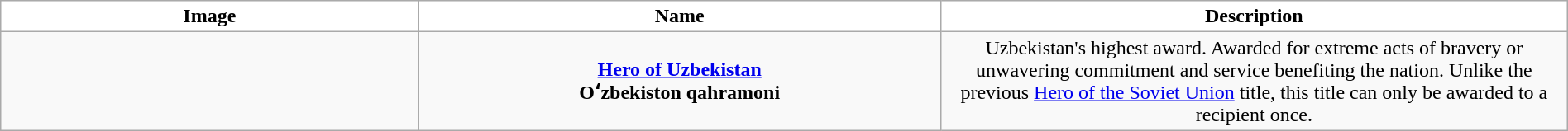<table class="wikitable" width="100%">
<tr>
<th style="background:#FFF; width:20%">Image</th>
<th style="background:#FFF; width:25%">Name </th>
<th style="background:#FFF; width:30%">Description</th>
</tr>
<tr>
<td></td>
<td style="text-align:center"><strong><a href='#'>Hero of Uzbekistan</a></strong><br><strong>Oʻzbekiston qahramoni</strong></td>
<td style="text-align:center">Uzbekistan's highest award. Awarded for extreme acts of bravery or unwavering commitment and service benefiting the nation. Unlike the previous <a href='#'>Hero of the Soviet Union</a> title, this title can only be awarded to a recipient once.</td>
</tr>
</table>
